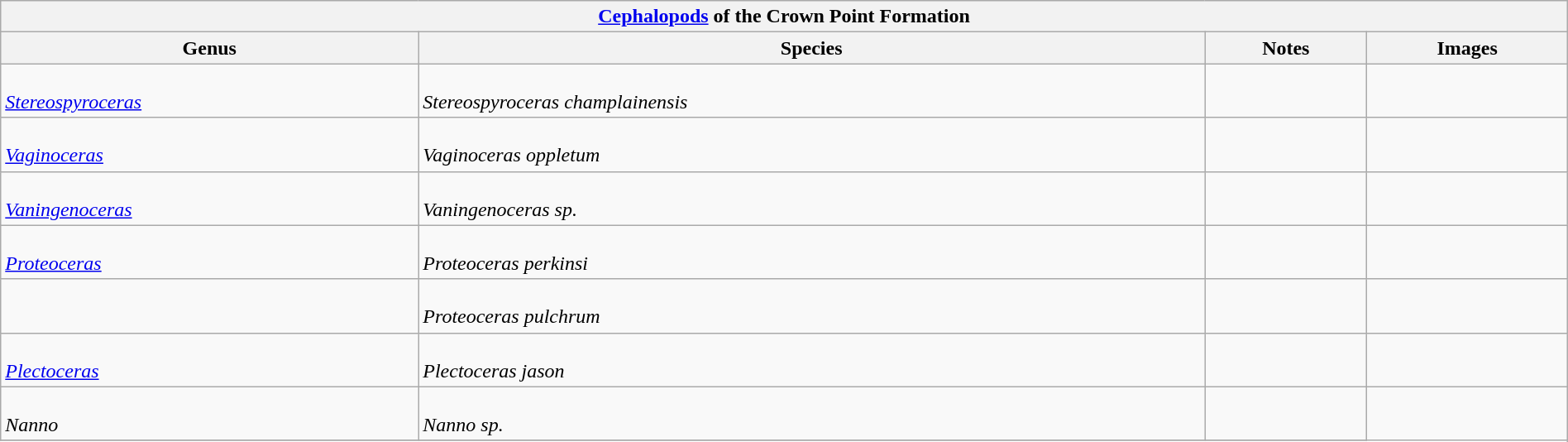<table class="wikitable" align="center" width="100%">
<tr>
<th colspan="7" align="center"><strong><a href='#'>Cephalopods</a> of the Crown Point Formation</strong></th>
</tr>
<tr>
<th>Genus</th>
<th>Species</th>
<th>Notes</th>
<th>Images</th>
</tr>
<tr>
<td><br><em><a href='#'>Stereospyroceras</a></em></td>
<td><br><em>Stereospyroceras champlainensis</em></td>
<td></td>
<td></td>
</tr>
<tr>
<td><br><em><a href='#'>Vaginoceras</a></em></td>
<td><br><em>Vaginoceras oppletum</em></td>
<td></td>
<td></td>
</tr>
<tr>
<td><br><em><a href='#'>Vaningenoceras</a></em></td>
<td><br><em>Vaningenoceras sp.</em></td>
<td></td>
</tr>
<tr>
<td><br><em><a href='#'>Proteoceras</a></em></td>
<td><br><em>Proteoceras perkinsi</em></td>
<td></td>
<td></td>
</tr>
<tr>
<td></td>
<td><br><em>Proteoceras pulchrum</em></td>
<td></td>
<td></td>
</tr>
<tr>
<td><br><em><a href='#'>Plectoceras</a></em></td>
<td><br><em>Plectoceras jason</em></td>
<td></td>
<td></td>
</tr>
<tr>
<td><br><em>Nanno</em></td>
<td><br><em>Nanno sp.</em></td>
<td></td>
</tr>
<tr>
</tr>
</table>
